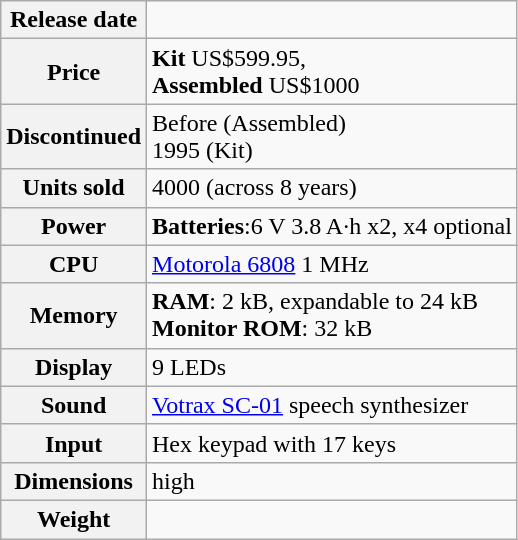<table class="wikitable">
<tr>
<th>Release date</th>
<td></td>
</tr>
<tr>
<th>Price</th>
<td><strong>Kit</strong> US$599.95,<br><strong>Assembled</strong> US$1000</td>
</tr>
<tr>
<th>Discontinued</th>
<td>Before  (Assembled)<br>1995 (Kit)</td>
</tr>
<tr>
<th>Units sold</th>
<td>4000 (across 8 years)</td>
</tr>
<tr>
<th>Power</th>
<td><strong>Batteries</strong>:6 V 3.8 A·h x2, x4 optional</td>
</tr>
<tr>
<th>CPU</th>
<td><a href='#'>Motorola 6808</a> 1 MHz</td>
</tr>
<tr>
<th>Memory</th>
<td><strong>RAM</strong>: 2 kB, expandable to 24 kB<br><strong>Monitor ROM</strong>: 32 kB</td>
</tr>
<tr>
<th>Display</th>
<td>9 LEDs</td>
</tr>
<tr>
<th>Sound</th>
<td><a href='#'>Votrax SC-01</a> speech synthesizer</td>
</tr>
<tr>
<th>Input</th>
<td>Hex keypad with 17 keys</td>
</tr>
<tr>
<th>Dimensions</th>
<td> high</td>
</tr>
<tr>
<th>Weight</th>
<td></td>
</tr>
</table>
